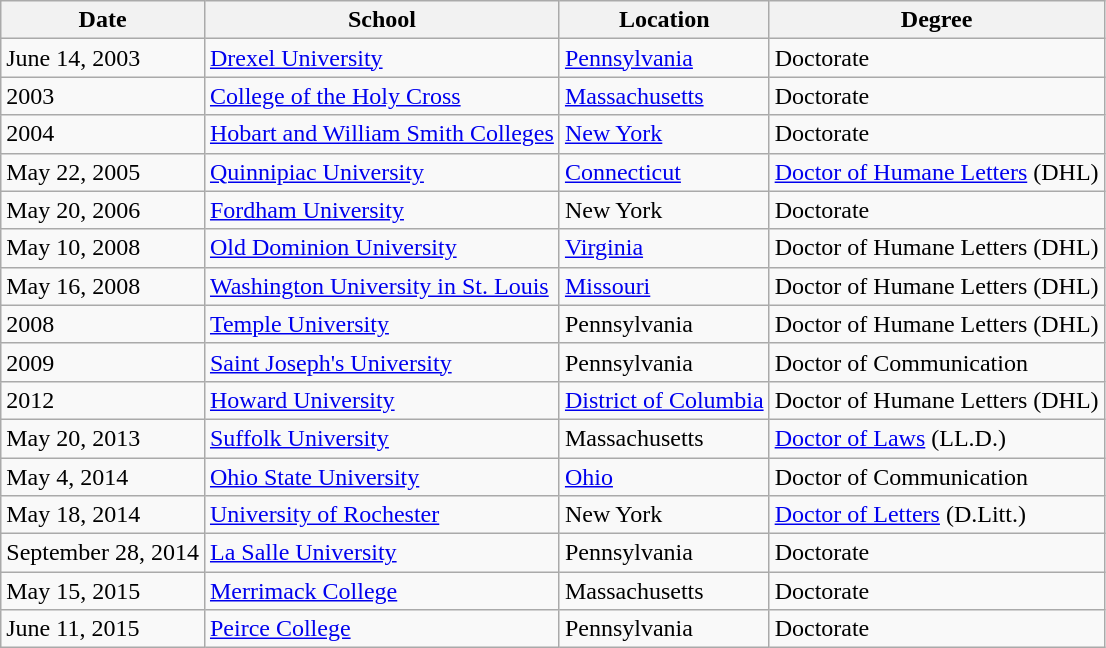<table class="wikitable">
<tr>
<th>Date</th>
<th>School</th>
<th>Location</th>
<th>Degree</th>
</tr>
<tr>
<td>June 14, 2003</td>
<td><a href='#'>Drexel University</a></td>
<td><a href='#'>Pennsylvania</a></td>
<td>Doctorate</td>
</tr>
<tr>
<td>2003</td>
<td><a href='#'>College of the Holy Cross</a></td>
<td><a href='#'>Massachusetts</a></td>
<td>Doctorate</td>
</tr>
<tr>
<td>2004</td>
<td><a href='#'>Hobart and William Smith Colleges</a></td>
<td><a href='#'>New York</a></td>
<td>Doctorate</td>
</tr>
<tr>
<td>May 22, 2005</td>
<td><a href='#'>Quinnipiac University</a></td>
<td><a href='#'>Connecticut</a></td>
<td><a href='#'>Doctor of Humane Letters</a> (DHL)</td>
</tr>
<tr>
<td>May 20, 2006</td>
<td><a href='#'>Fordham University</a></td>
<td>New York</td>
<td>Doctorate</td>
</tr>
<tr>
<td>May 10, 2008</td>
<td><a href='#'>Old Dominion University</a></td>
<td><a href='#'>Virginia</a></td>
<td>Doctor of Humane Letters (DHL)</td>
</tr>
<tr>
<td>May 16, 2008</td>
<td><a href='#'>Washington University in St. Louis</a></td>
<td><a href='#'>Missouri</a></td>
<td>Doctor of Humane Letters (DHL)</td>
</tr>
<tr>
<td>2008</td>
<td><a href='#'>Temple University</a></td>
<td>Pennsylvania</td>
<td>Doctor of Humane Letters (DHL)</td>
</tr>
<tr>
<td>2009</td>
<td><a href='#'>Saint Joseph's University</a></td>
<td>Pennsylvania</td>
<td>Doctor of Communication</td>
</tr>
<tr>
<td>2012</td>
<td><a href='#'>Howard University</a></td>
<td><a href='#'>District of Columbia</a></td>
<td>Doctor of Humane Letters (DHL)</td>
</tr>
<tr>
<td>May 20, 2013</td>
<td><a href='#'>Suffolk University</a></td>
<td>Massachusetts</td>
<td><a href='#'>Doctor of Laws</a> (LL.D.)</td>
</tr>
<tr>
<td>May 4, 2014</td>
<td><a href='#'>Ohio State University</a></td>
<td><a href='#'>Ohio</a></td>
<td>Doctor of Communication</td>
</tr>
<tr>
<td>May 18, 2014</td>
<td><a href='#'>University of Rochester</a></td>
<td>New York</td>
<td><a href='#'>Doctor of Letters</a> (D.Litt.)</td>
</tr>
<tr>
<td>September 28, 2014</td>
<td><a href='#'>La Salle University</a></td>
<td>Pennsylvania</td>
<td>Doctorate</td>
</tr>
<tr>
<td>May 15, 2015</td>
<td><a href='#'>Merrimack College</a></td>
<td>Massachusetts</td>
<td>Doctorate</td>
</tr>
<tr>
<td>June 11, 2015</td>
<td><a href='#'>Peirce College</a></td>
<td>Pennsylvania</td>
<td>Doctorate</td>
</tr>
</table>
